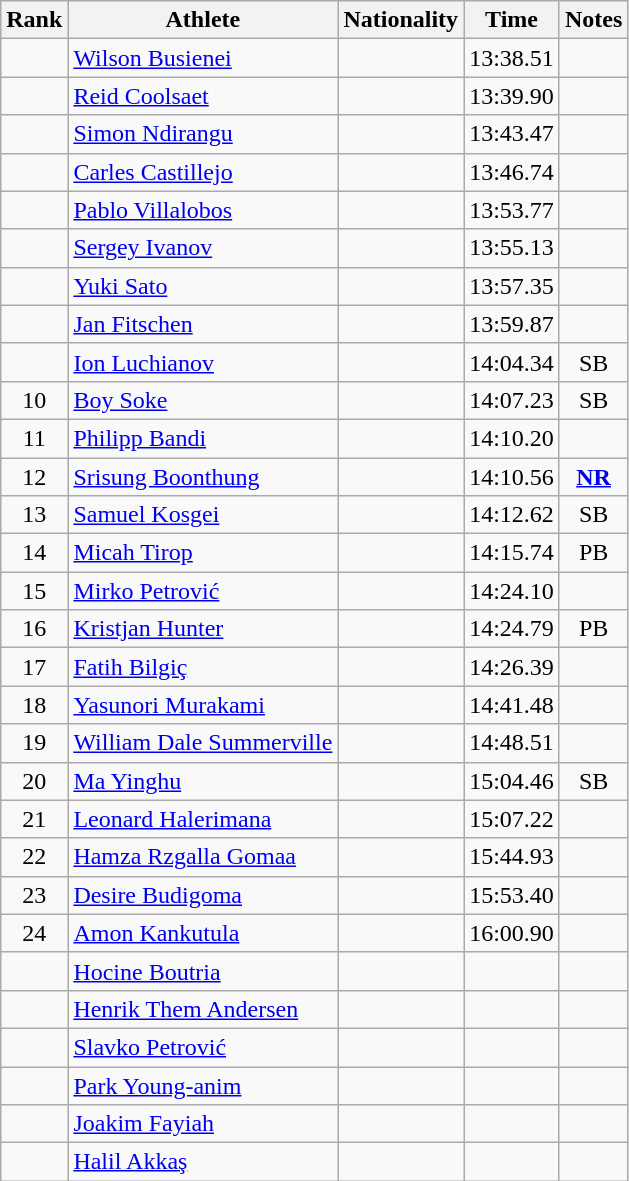<table class="wikitable sortable" style="text-align:center">
<tr>
<th>Rank</th>
<th>Athlete</th>
<th>Nationality</th>
<th>Time</th>
<th>Notes</th>
</tr>
<tr>
<td></td>
<td align="left"><a href='#'>Wilson Busienei</a></td>
<td align=left></td>
<td>13:38.51</td>
<td></td>
</tr>
<tr>
<td></td>
<td align="left"><a href='#'>Reid Coolsaet</a></td>
<td align=left></td>
<td>13:39.90</td>
<td></td>
</tr>
<tr>
<td></td>
<td align="left"><a href='#'>Simon Ndirangu</a></td>
<td align=left></td>
<td>13:43.47</td>
<td></td>
</tr>
<tr>
<td></td>
<td align="left"><a href='#'>Carles Castillejo</a></td>
<td align=left></td>
<td>13:46.74</td>
<td></td>
</tr>
<tr>
<td></td>
<td align="left"><a href='#'>Pablo Villalobos</a></td>
<td align=left></td>
<td>13:53.77</td>
<td></td>
</tr>
<tr>
<td></td>
<td align="left"><a href='#'>Sergey Ivanov</a></td>
<td align=left></td>
<td>13:55.13</td>
<td></td>
</tr>
<tr>
<td></td>
<td align="left"><a href='#'>Yuki Sato</a></td>
<td align=left></td>
<td>13:57.35</td>
<td></td>
</tr>
<tr>
<td></td>
<td align="left"><a href='#'>Jan Fitschen</a></td>
<td align=left></td>
<td>13:59.87</td>
<td></td>
</tr>
<tr>
<td></td>
<td align="left"><a href='#'>Ion Luchianov</a></td>
<td align=left></td>
<td>14:04.34</td>
<td>SB</td>
</tr>
<tr>
<td>10</td>
<td align="left"><a href='#'>Boy Soke</a></td>
<td align=left></td>
<td>14:07.23</td>
<td>SB</td>
</tr>
<tr>
<td>11</td>
<td align="left"><a href='#'>Philipp Bandi</a></td>
<td align=left></td>
<td>14:10.20</td>
<td></td>
</tr>
<tr>
<td>12</td>
<td align="left"><a href='#'>Srisung Boonthung</a></td>
<td align=left></td>
<td>14:10.56</td>
<td><strong><a href='#'>NR</a></strong></td>
</tr>
<tr>
<td>13</td>
<td align="left"><a href='#'>Samuel Kosgei</a></td>
<td align=left></td>
<td>14:12.62</td>
<td>SB</td>
</tr>
<tr>
<td>14</td>
<td align="left"><a href='#'>Micah Tirop</a></td>
<td align=left></td>
<td>14:15.74</td>
<td>PB</td>
</tr>
<tr>
<td>15</td>
<td align="left"><a href='#'>Mirko Petrović</a></td>
<td align=left></td>
<td>14:24.10</td>
<td></td>
</tr>
<tr>
<td>16</td>
<td align="left"><a href='#'>Kristjan Hunter</a></td>
<td align=left></td>
<td>14:24.79</td>
<td>PB</td>
</tr>
<tr>
<td>17</td>
<td align="left"><a href='#'>Fatih Bilgiç</a></td>
<td align=left></td>
<td>14:26.39</td>
<td></td>
</tr>
<tr>
<td>18</td>
<td align="left"><a href='#'>Yasunori Murakami</a></td>
<td align=left></td>
<td>14:41.48</td>
<td></td>
</tr>
<tr>
<td>19</td>
<td align="left"><a href='#'>William Dale Summerville</a></td>
<td align=left></td>
<td>14:48.51</td>
<td></td>
</tr>
<tr>
<td>20</td>
<td align="left"><a href='#'>Ma Yinghu</a></td>
<td align=left></td>
<td>15:04.46</td>
<td>SB</td>
</tr>
<tr>
<td>21</td>
<td align="left"><a href='#'>Leonard Halerimana</a></td>
<td align=left></td>
<td>15:07.22</td>
<td></td>
</tr>
<tr>
<td>22</td>
<td align="left"><a href='#'>Hamza Rzgalla Gomaa</a></td>
<td align=left></td>
<td>15:44.93</td>
<td></td>
</tr>
<tr>
<td>23</td>
<td align="left"><a href='#'>Desire Budigoma</a></td>
<td align=left></td>
<td>15:53.40</td>
<td></td>
</tr>
<tr>
<td>24</td>
<td align="left"><a href='#'>Amon Kankutula</a></td>
<td align=left></td>
<td>16:00.90</td>
<td></td>
</tr>
<tr>
<td></td>
<td align="left"><a href='#'>Hocine Boutria</a></td>
<td align=left></td>
<td></td>
<td></td>
</tr>
<tr>
<td></td>
<td align="left"><a href='#'>Henrik Them Andersen</a></td>
<td align=left></td>
<td></td>
<td></td>
</tr>
<tr>
<td></td>
<td align="left"><a href='#'>Slavko Petrović</a></td>
<td align=left></td>
<td></td>
<td></td>
</tr>
<tr>
<td></td>
<td align="left"><a href='#'>Park Young-anim</a></td>
<td align=left></td>
<td></td>
<td></td>
</tr>
<tr>
<td></td>
<td align="left"><a href='#'>Joakim Fayiah</a></td>
<td align=left></td>
<td></td>
<td></td>
</tr>
<tr>
<td></td>
<td align="left"><a href='#'>Halil Akkaş</a></td>
<td align=left></td>
<td></td>
<td></td>
</tr>
</table>
